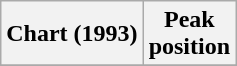<table class="wikitable sortable">
<tr>
<th>Chart (1993)</th>
<th>Peak<br>position</th>
</tr>
<tr>
</tr>
</table>
